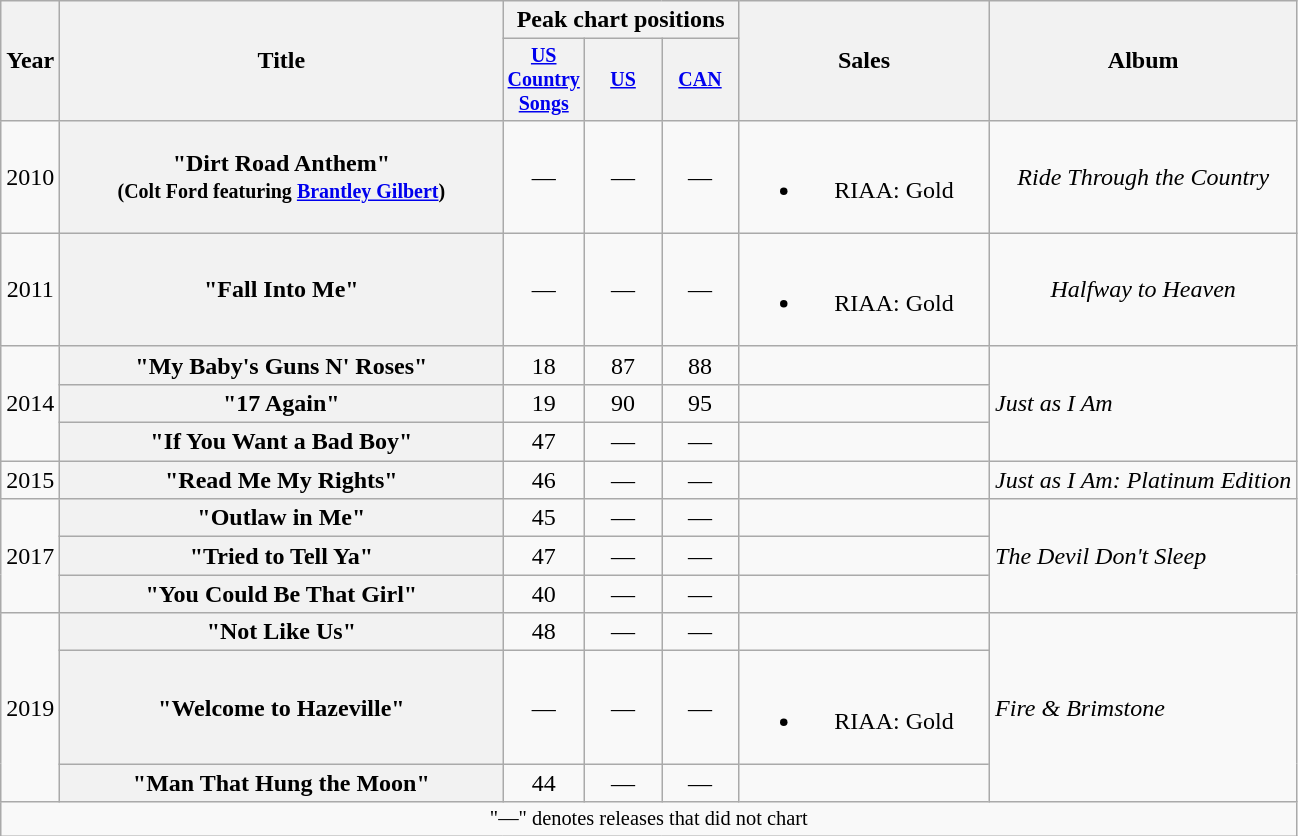<table class="wikitable plainrowheaders" style="text-align:center;">
<tr>
<th rowspan="2">Year</th>
<th rowspan="2" style="width:18em;">Title</th>
<th colspan="3">Peak chart positions</th>
<th rowspan="2" style="width:10em;">Sales</th>
<th rowspan="2">Album</th>
</tr>
<tr style="font-size:smaller;">
<th style="width:45px;"><a href='#'>US Country Songs</a><br></th>
<th style="width:45px;"><a href='#'>US</a><br></th>
<th style="width:45px;"><a href='#'>CAN</a><br></th>
</tr>
<tr>
<td>2010</td>
<th scope="row">"Dirt Road Anthem" <br><small>(Colt Ford featuring <a href='#'>Brantley Gilbert</a>)</small></th>
<td>—</td>
<td>—</td>
<td>—</td>
<td><br><ul><li>RIAA: Gold</li></ul></td>
<td><em>Ride Through the Country</em></td>
</tr>
<tr>
<td>2011</td>
<th scope="row">"Fall Into Me"</th>
<td>—</td>
<td>—</td>
<td>—</td>
<td><br><ul><li>RIAA: Gold</li></ul></td>
<td><em>Halfway to Heaven</em></td>
</tr>
<tr>
<td rowspan="3">2014</td>
<th scope="row">"My Baby's Guns N' Roses"</th>
<td>18</td>
<td>87</td>
<td>88</td>
<td></td>
<td style="text-align:left;" rowspan="3"><em>Just as I Am</em></td>
</tr>
<tr>
<th scope="row">"17 Again"</th>
<td>19</td>
<td>90</td>
<td>95</td>
<td></td>
</tr>
<tr>
<th scope="row">"If You Want a Bad Boy"</th>
<td>47</td>
<td>—</td>
<td>—</td>
<td></td>
</tr>
<tr>
<td>2015</td>
<th scope="row">"Read Me My Rights"</th>
<td>46</td>
<td>—</td>
<td>—</td>
<td></td>
<td style="text-align:left;"><em>Just as I Am: Platinum Edition</em></td>
</tr>
<tr>
<td rowspan="3">2017</td>
<th scope="row">"Outlaw in Me"</th>
<td>45</td>
<td>—</td>
<td>—</td>
<td></td>
<td style="text-align:left;" rowspan="3"><em>The Devil Don't Sleep</em></td>
</tr>
<tr>
<th scope="row">"Tried to Tell Ya"</th>
<td>47</td>
<td>—</td>
<td>—</td>
<td></td>
</tr>
<tr>
<th scope="row">"You Could Be That Girl"</th>
<td>40</td>
<td>—</td>
<td>—</td>
<td></td>
</tr>
<tr>
<td rowspan="3">2019</td>
<th scope="row">"Not Like Us"</th>
<td>48</td>
<td>—</td>
<td>—</td>
<td></td>
<td rowspan="3" style="text-align:left;"><em>Fire & Brimstone</em></td>
</tr>
<tr>
<th scope="row">"Welcome to Hazeville" <br></th>
<td>—</td>
<td>—</td>
<td>—</td>
<td><br><ul><li>RIAA: Gold</li></ul></td>
</tr>
<tr>
<th scope="row">"Man That Hung the Moon"</th>
<td>44</td>
<td>—</td>
<td>—</td>
<td></td>
</tr>
<tr>
<td colspan="7" style="font-size:85%">"—" denotes releases that did not chart</td>
</tr>
</table>
